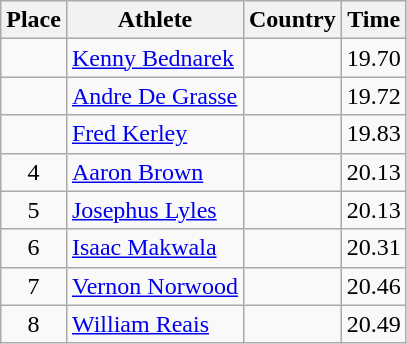<table class="wikitable">
<tr>
<th>Place</th>
<th>Athlete</th>
<th>Country</th>
<th>Time</th>
</tr>
<tr>
<td align=center></td>
<td><a href='#'>Kenny Bednarek</a></td>
<td></td>
<td>19.70</td>
</tr>
<tr>
<td align=center></td>
<td><a href='#'>Andre De Grasse</a></td>
<td></td>
<td>19.72</td>
</tr>
<tr>
<td align=center></td>
<td><a href='#'>Fred Kerley</a></td>
<td></td>
<td>19.83</td>
</tr>
<tr>
<td align=center>4</td>
<td><a href='#'>Aaron Brown</a></td>
<td></td>
<td>20.13</td>
</tr>
<tr>
<td align=center>5</td>
<td><a href='#'>Josephus Lyles</a></td>
<td></td>
<td>20.13</td>
</tr>
<tr>
<td align=center>6</td>
<td><a href='#'>Isaac Makwala</a></td>
<td></td>
<td>20.31</td>
</tr>
<tr>
<td align=center>7</td>
<td><a href='#'>Vernon Norwood</a></td>
<td></td>
<td>20.46</td>
</tr>
<tr>
<td align=center>8</td>
<td><a href='#'>William Reais</a></td>
<td></td>
<td>20.49</td>
</tr>
</table>
